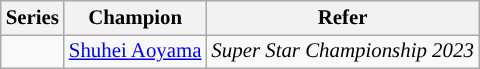<table class="wikitable" style="font-size:87%;">
<tr font-weight:bold">
<th>Series</th>
<th>Champion</th>
<th>Refer</th>
</tr>
<tr>
<td></td>
<td> <a href='#'>Shuhei Aoyama</a></td>
<td><em>Super Star Championship 2023</em></td>
</tr>
</table>
